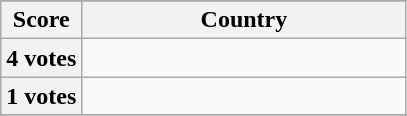<table class="wikitable">
<tr>
</tr>
<tr>
<th scope="col" width=20%>Score</th>
<th scope="col">Country</th>
</tr>
<tr>
<th scope="row">4 votes</th>
<td></td>
</tr>
<tr>
<th scope="row">1 votes</th>
<td></td>
</tr>
<tr>
</tr>
</table>
